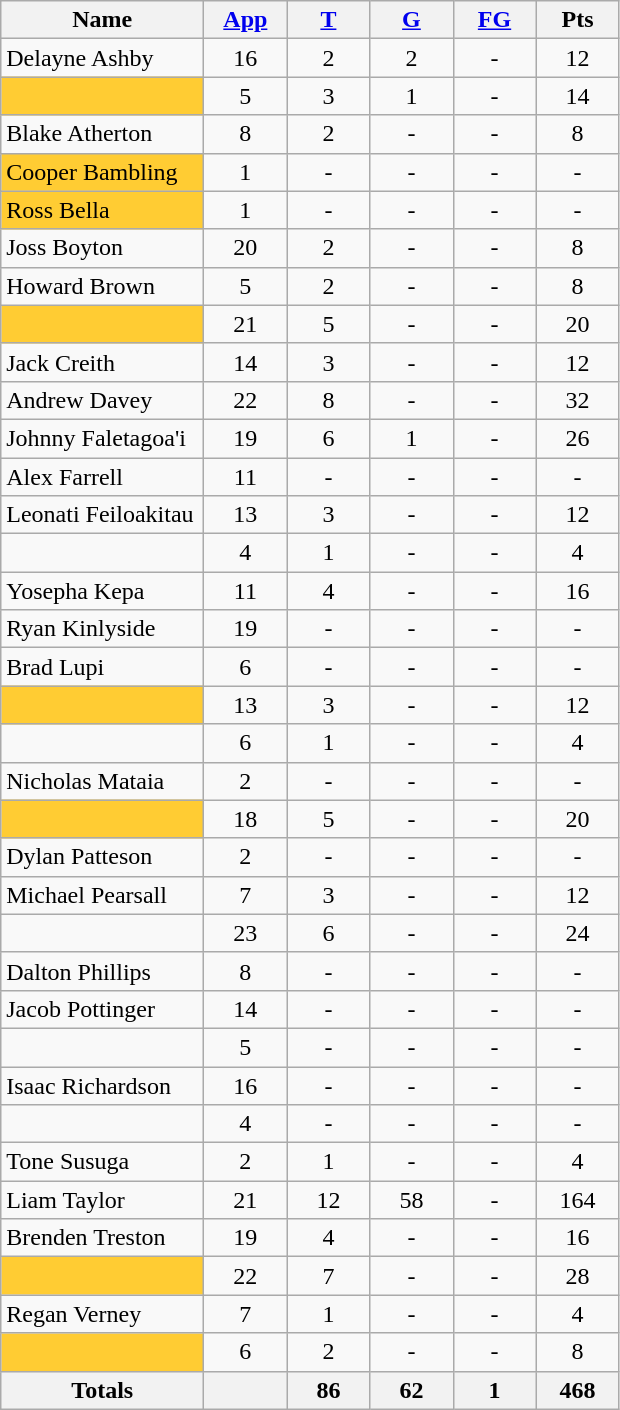<table class="wikitable sortable" style="text-align: center;">
<tr>
<th style="width:8em">Name</th>
<th style="width:3em"><a href='#'>App</a></th>
<th style="width:3em"><a href='#'>T</a></th>
<th style="width:3em"><a href='#'>G</a></th>
<th style="width:3em"><a href='#'>FG</a></th>
<th style="width:3em">Pts</th>
</tr>
<tr>
<td style="text-align:left;">Delayne Ashby</td>
<td>16</td>
<td>2</td>
<td>2</td>
<td>-</td>
<td>12</td>
</tr>
<tr>
<td style="text-align:left; background:#FC3;"></td>
<td>5</td>
<td>3</td>
<td>1</td>
<td>-</td>
<td>14</td>
</tr>
<tr>
<td style="text-align:left;">Blake Atherton</td>
<td>8</td>
<td>2</td>
<td>-</td>
<td>-</td>
<td>8</td>
</tr>
<tr>
<td style="text-align:left; background:#FC3;">Cooper Bambling</td>
<td>1</td>
<td>-</td>
<td>-</td>
<td>-</td>
<td>-</td>
</tr>
<tr>
<td style="text-align:left; background:#FC3;">Ross Bella</td>
<td>1</td>
<td>-</td>
<td>-</td>
<td>-</td>
<td>-</td>
</tr>
<tr>
<td style="text-align:left;">Joss Boyton</td>
<td>20</td>
<td>2</td>
<td>-</td>
<td>-</td>
<td>8</td>
</tr>
<tr>
<td style="text-align:left;">Howard Brown</td>
<td>5</td>
<td>2</td>
<td>-</td>
<td>-</td>
<td>8</td>
</tr>
<tr>
<td style="text-align:left; background:#FC3;"></td>
<td>21</td>
<td>5</td>
<td>-</td>
<td>-</td>
<td>20</td>
</tr>
<tr>
<td style="text-align:left;">Jack Creith</td>
<td>14</td>
<td>3</td>
<td>-</td>
<td>-</td>
<td>12</td>
</tr>
<tr>
<td style="text-align:left;">Andrew Davey</td>
<td>22</td>
<td>8</td>
<td>-</td>
<td>-</td>
<td>32</td>
</tr>
<tr>
<td style="text-align:left;">Johnny Faletagoa'i</td>
<td>19</td>
<td>6</td>
<td>1</td>
<td>-</td>
<td>26</td>
</tr>
<tr>
<td style="text-align:left;">Alex Farrell</td>
<td>11</td>
<td>-</td>
<td>-</td>
<td>-</td>
<td>-</td>
</tr>
<tr>
<td style="text-align:left;">Leonati Feiloakitau</td>
<td>13</td>
<td>3</td>
<td>-</td>
<td>-</td>
<td>12</td>
</tr>
<tr>
<td style="text-align:left;"></td>
<td>4</td>
<td>1</td>
<td>-</td>
<td>-</td>
<td>4</td>
</tr>
<tr>
<td style="text-align:left;">Yosepha Kepa</td>
<td>11</td>
<td>4</td>
<td>-</td>
<td>-</td>
<td>16</td>
</tr>
<tr>
<td style="text-align:left;">Ryan Kinlyside</td>
<td>19</td>
<td>-</td>
<td>-</td>
<td>-</td>
<td>-</td>
</tr>
<tr>
<td style="text-align:left;">Brad Lupi</td>
<td>6</td>
<td>-</td>
<td>-</td>
<td>-</td>
<td>-</td>
</tr>
<tr>
<td style="text-align:left; background:#FC3;"></td>
<td>13</td>
<td>3</td>
<td>-</td>
<td>-</td>
<td>12</td>
</tr>
<tr>
<td style="text-align:left;"></td>
<td>6</td>
<td>1</td>
<td>-</td>
<td>-</td>
<td>4</td>
</tr>
<tr>
<td style="text-align:left;">Nicholas Mataia</td>
<td>2</td>
<td>-</td>
<td>-</td>
<td>-</td>
<td>-</td>
</tr>
<tr>
<td style="text-align:left; background:#FC3;"></td>
<td>18</td>
<td>5</td>
<td>-</td>
<td>-</td>
<td>20</td>
</tr>
<tr>
<td style="text-align:left;">Dylan Patteson</td>
<td>2</td>
<td>-</td>
<td>-</td>
<td>-</td>
<td>-</td>
</tr>
<tr>
<td style="text-align:left;">Michael Pearsall</td>
<td>7</td>
<td>3</td>
<td>-</td>
<td>-</td>
<td>12</td>
</tr>
<tr>
<td style="text-align:left;"></td>
<td>23</td>
<td>6</td>
<td>-</td>
<td>-</td>
<td>24</td>
</tr>
<tr>
<td style="text-align:left;">Dalton Phillips</td>
<td>8</td>
<td>-</td>
<td>-</td>
<td>-</td>
<td>-</td>
</tr>
<tr>
<td style="text-align:left;">Jacob Pottinger</td>
<td>14</td>
<td>-</td>
<td>-</td>
<td>-</td>
<td>-</td>
</tr>
<tr>
<td style="text-align:left;"></td>
<td>5</td>
<td>-</td>
<td>-</td>
<td>-</td>
<td>-</td>
</tr>
<tr>
<td style="text-align:left;">Isaac Richardson</td>
<td>16</td>
<td>-</td>
<td>-</td>
<td>-</td>
<td>-</td>
</tr>
<tr>
<td style="text-align:left;"></td>
<td>4</td>
<td>-</td>
<td>-</td>
<td>-</td>
<td>-</td>
</tr>
<tr>
<td style="text-align:left;">Tone Susuga</td>
<td>2</td>
<td>1</td>
<td>-</td>
<td>-</td>
<td>4</td>
</tr>
<tr>
<td style="text-align:left;">Liam Taylor</td>
<td>21</td>
<td>12</td>
<td>58</td>
<td>-</td>
<td>164</td>
</tr>
<tr>
<td style="text-align:left;">Brenden Treston</td>
<td>19</td>
<td>4</td>
<td>-</td>
<td>-</td>
<td>16</td>
</tr>
<tr>
<td style="text-align:left; background:#FC3;"></td>
<td>22</td>
<td>7</td>
<td>-</td>
<td>-</td>
<td>28</td>
</tr>
<tr>
<td style="text-align:left;">Regan Verney</td>
<td>7</td>
<td>1</td>
<td>-</td>
<td>-</td>
<td>4</td>
</tr>
<tr>
<td style="text-align:left; background:#FC3;"></td>
<td>6</td>
<td>2</td>
<td>-</td>
<td>-</td>
<td>8</td>
</tr>
<tr class="sortbottom">
<th>Totals</th>
<th></th>
<th>86</th>
<th>62</th>
<th>1</th>
<th>468</th>
</tr>
</table>
